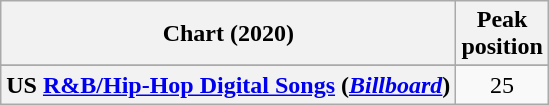<table class="wikitable sortable plainrowheaders" style="text-align:center">
<tr>
<th scope="col">Chart (2020)</th>
<th scope="col">Peak<br>position</th>
</tr>
<tr>
</tr>
<tr>
<th scope="row">US <a href='#'>R&B/Hip-Hop Digital Songs</a> (<em><a href='#'>Billboard</a></em>)</th>
<td>25</td>
</tr>
</table>
